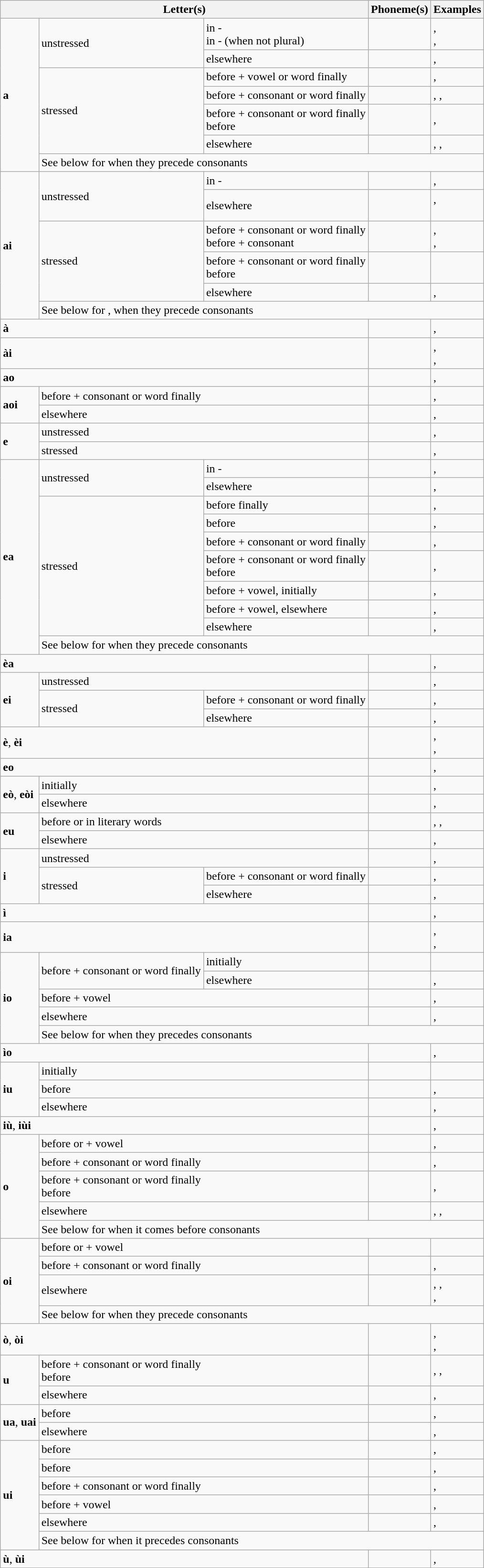<table class="wikitable">
<tr>
<th colspan=3>Letter(s)</th>
<th>Phoneme(s)</th>
<th>Examples</th>
</tr>
<tr>
<td rowspan=7><strong>a</strong></td>
<td rowspan=2>unstressed</td>
<td>in - <br> in - (when not plural)</td>
<td></td>
<td> ,   <br>  ,  </td>
</tr>
<tr>
<td>elsewhere</td>
<td></td>
<td> ,  </td>
</tr>
<tr>
<td rowspan=4>stressed</td>
<td>before  + vowel or word finally</td>
<td></td>
<td> ,  </td>
</tr>
<tr>
<td>before  + consonant or word finally</td>
<td></td>
<td> ,  ,  </td>
</tr>
<tr>
<td>before  + consonant or word finally<br> before </td>
<td></td>
<td> ,  </td>
</tr>
<tr>
<td>elsewhere</td>
<td></td>
<td> ,  ,  </td>
</tr>
<tr>
<td colspan=4>See below for <a href='#'></a> when they precede consonants</td>
</tr>
<tr>
<td rowspan=6><strong>ai</strong></td>
<td rowspan=2>unstressed</td>
<td>in -</td>
<td></td>
<td> ,  </td>
</tr>
<tr>
<td>elsewhere</td>
<td> <br><br></td>
<td> ,   <br>   <br>  </td>
</tr>
<tr>
<td rowspan=3>stressed</td>
<td>before  + consonant or word finally <br> before  + consonant</td>
<td></td>
<td> ,   <br>  ,  </td>
</tr>
<tr>
<td>before  + consonant or word finally <br> before </td>
<td></td>
<td> </td>
</tr>
<tr>
<td>elsewhere</td>
<td></td>
<td> ,  </td>
</tr>
<tr>
<td colspan=4>See below for <a href='#'></a>, <a href='#'></a> when they precede consonants</td>
</tr>
<tr>
<td colspan=3><strong>à</strong></td>
<td></td>
<td> ,  </td>
</tr>
<tr>
<td colspan=3><strong>ài</strong></td>
<td> <br></td>
<td> ,    <br>  ,  </td>
</tr>
<tr>
<td colspan=3><strong>ao</strong></td>
<td></td>
<td> ,  </td>
</tr>
<tr>
<td rowspan=2><strong>aoi</strong></td>
<td colspan=2>before  + consonant or word finally</td>
<td></td>
<td> ,  </td>
</tr>
<tr>
<td colspan=2>elsewhere</td>
<td></td>
<td> ,  </td>
</tr>
<tr>
<td rowspan=2><strong>e</strong></td>
<td colspan=2>unstressed</td>
<td></td>
<td> ,  </td>
</tr>
<tr>
<td colspan=2>stressed</td>
<td></td>
<td> ,  </td>
</tr>
<tr>
<td rowspan=10><strong>ea</strong></td>
<td rowspan=2>unstressed</td>
<td>in -</td>
<td></td>
<td> ,  </td>
</tr>
<tr>
<td>elsewhere</td>
<td></td>
<td> ,  </td>
</tr>
<tr>
<td rowspan=7>stressed</td>
<td>before  finally</td>
<td></td>
<td> ,  </td>
</tr>
<tr>
<td>before </td>
<td></td>
<td> ,  </td>
</tr>
<tr>
<td>before  + consonant or word finally</td>
<td></td>
<td> ,  </td>
</tr>
<tr>
<td>before  + consonant or word finally<br>before </td>
<td></td>
<td> ,  </td>
</tr>
<tr>
<td>before  + vowel, initially</td>
<td></td>
<td> ,  </td>
</tr>
<tr>
<td>before  + vowel, elsewhere</td>
<td></td>
<td> ,  </td>
</tr>
<tr>
<td>elsewhere</td>
<td></td>
<td> ,  </td>
</tr>
<tr>
<td colspan=4>See below for <a href='#'></a> when they precede consonants</td>
</tr>
<tr>
<td colspan=3><strong>èa</strong></td>
<td></td>
<td> ,  </td>
</tr>
<tr>
<td rowspan=3><strong>ei</strong></td>
<td colspan=2>unstressed</td>
<td></td>
<td> ,  </td>
</tr>
<tr>
<td rowspan=2>stressed</td>
<td>before  + consonant or word finally</td>
<td></td>
<td> ,  </td>
</tr>
<tr>
<td>elsewhere</td>
<td></td>
<td> ,  </td>
</tr>
<tr>
<td colspan=3><strong>è</strong>, <strong>èi</strong></td>
<td> <br></td>
<td> ,   <br>  ,  </td>
</tr>
<tr>
<td colspan=3><strong>eo</strong></td>
<td></td>
<td> ,  </td>
</tr>
<tr>
<td rowspan=2><strong>eò</strong>, <strong>eòi</strong></td>
<td colspan=2>initially</td>
<td></td>
<td> ,  </td>
</tr>
<tr>
<td colspan=2>elsewhere</td>
<td></td>
<td> ,  </td>
</tr>
<tr>
<td rowspan=2><strong>eu</strong></td>
<td colspan=2>before  or in literary words</td>
<td></td>
<td> ,  ,  </td>
</tr>
<tr>
<td colspan=2>elsewhere</td>
<td></td>
<td> ,  </td>
</tr>
<tr>
<td rowspan=3><strong>i</strong></td>
<td colspan=2>unstressed</td>
<td></td>
<td> ,  </td>
</tr>
<tr>
<td rowspan=2>stressed</td>
<td>before  + consonant or word finally</td>
<td></td>
<td> ,  </td>
</tr>
<tr>
<td>elsewhere</td>
<td></td>
<td> ,  </td>
</tr>
<tr>
<td colspan=3><strong>ì</strong></td>
<td></td>
<td> ,  </td>
</tr>
<tr>
<td colspan=3><strong>ia</strong></td>
<td><br></td>
<td> ,   <br>  ,  </td>
</tr>
<tr>
<td rowspan=5><strong>io</strong></td>
<td rowspan=2>before  + consonant or word finally</td>
<td>initially</td>
<td></td>
<td> </td>
</tr>
<tr>
<td>elsewhere</td>
<td></td>
<td> ,  </td>
</tr>
<tr>
<td colspan=2>before  + vowel</td>
<td></td>
<td> ,  </td>
</tr>
<tr>
<td colspan=2>elsewhere</td>
<td></td>
<td> ,  </td>
</tr>
<tr>
<td colspan=4>See below for <a href='#'></a> when they precedes consonants</td>
</tr>
<tr>
<td colspan=3><strong>ìo</strong></td>
<td></td>
<td> ,  </td>
</tr>
<tr>
<td rowspan=3><strong>iu</strong></td>
<td colspan=2>initially</td>
<td></td>
<td> </td>
</tr>
<tr>
<td colspan=2>before </td>
<td></td>
<td> ,  </td>
</tr>
<tr>
<td colspan=2>elsewhere</td>
<td></td>
<td> ,  </td>
</tr>
<tr>
<td colspan=3><strong>iù</strong>, <strong>iùi</strong></td>
<td></td>
<td> ,  </td>
</tr>
<tr>
<td rowspan=5><strong>o</strong></td>
<td colspan=2>before  or  + vowel</td>
<td></td>
<td> ,  </td>
</tr>
<tr>
<td colspan=2>before  + consonant or word finally</td>
<td></td>
<td> ,  </td>
</tr>
<tr>
<td colspan=2>before  + consonant or word finally<br>before </td>
<td></td>
<td> ,  </td>
</tr>
<tr>
<td colspan=2>elsewhere</td>
<td></td>
<td> ,  ,  </td>
</tr>
<tr>
<td colspan=4>See below for <a href='#'></a> when it comes before consonants</td>
</tr>
<tr>
<td rowspan=4><strong>oi</strong></td>
<td colspan=2>before  or  + vowel</td>
<td></td>
<td></td>
</tr>
<tr>
<td colspan=2>before  + consonant or word finally</td>
<td></td>
<td> ,  </td>
</tr>
<tr>
<td colspan=2>elsewhere</td>
<td><br></td>
<td> ,  ,   <br>  ,  </td>
</tr>
<tr>
<td colspan=4>See below for <a href='#'></a> when they precede consonants</td>
</tr>
<tr>
<td colspan=3><strong>ò</strong>, <strong>òi</strong></td>
<td><br></td>
<td> ,   <br>  ,  </td>
</tr>
<tr>
<td rowspan=2><strong>u</strong></td>
<td colspan=2>before  + consonant or word finally<br>before </td>
<td></td>
<td> ,  ,  </td>
</tr>
<tr>
<td colspan=2>elsewhere</td>
<td></td>
<td> ,  </td>
</tr>
<tr>
<td rowspan=2><strong>ua</strong>, <strong>uai</strong></td>
<td colspan=2>before </td>
<td></td>
<td> ,  </td>
</tr>
<tr>
<td colspan=2>elsewhere</td>
<td></td>
<td> ,  </td>
</tr>
<tr>
<td rowspan=6><strong>ui</strong></td>
<td colspan=2>before </td>
<td></td>
<td> ,  </td>
</tr>
<tr>
<td colspan=2>before </td>
<td></td>
<td> ,  </td>
</tr>
<tr>
<td colspan=2>before  + consonant or word finally</td>
<td></td>
<td> ,  </td>
</tr>
<tr>
<td colspan=2>before  + vowel</td>
<td></td>
<td> ,  </td>
</tr>
<tr>
<td colspan=2>elsewhere</td>
<td></td>
<td> ,  </td>
</tr>
<tr>
<td colspan=4>See below for <a href='#'></a> when it precedes consonants</td>
</tr>
<tr>
<td colspan=3><strong>ù</strong>, <strong>ùi</strong></td>
<td></td>
<td> ,  </td>
</tr>
<tr>
</tr>
</table>
